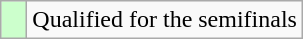<table class="wikitable">
<tr>
<td width=10px bgcolor="#ccffcc"></td>
<td>Qualified for the semifinals</td>
</tr>
</table>
